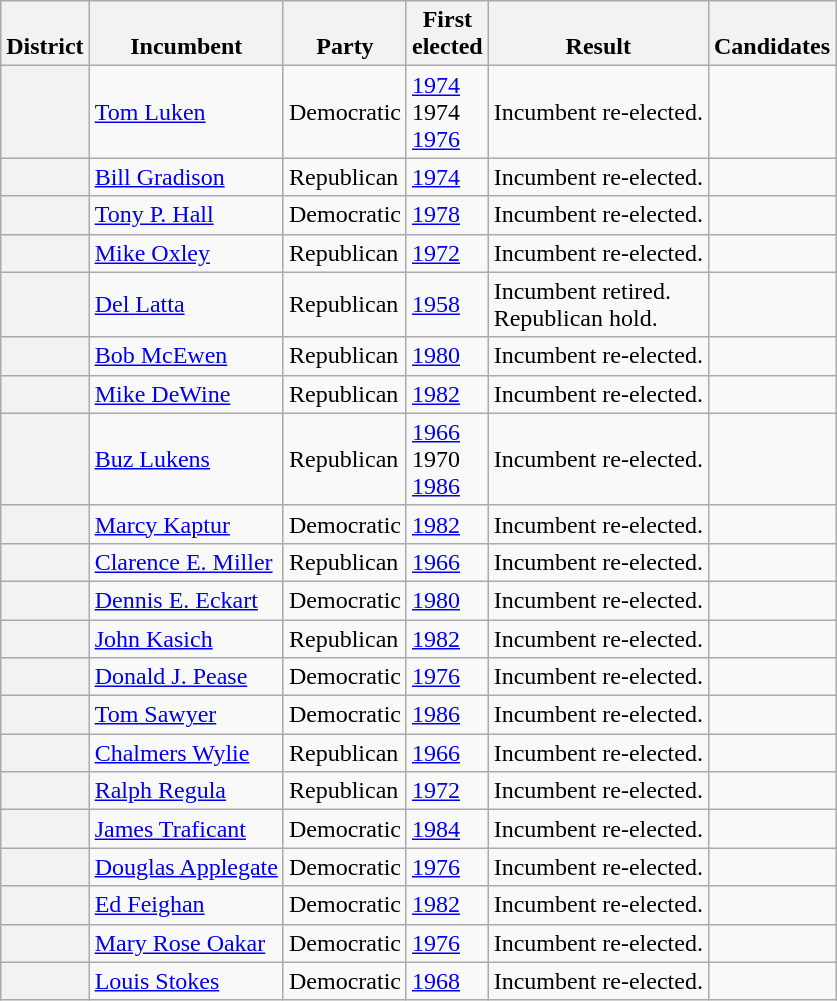<table class=wikitable>
<tr valign=bottom>
<th>District</th>
<th>Incumbent</th>
<th>Party</th>
<th>First<br>elected</th>
<th>Result</th>
<th>Candidates</th>
</tr>
<tr>
<th></th>
<td><a href='#'>Tom Luken</a></td>
<td>Democratic</td>
<td><a href='#'>1974 </a><br>1974 <br><a href='#'>1976</a></td>
<td>Incumbent re-elected.</td>
<td nowrap></td>
</tr>
<tr>
<th></th>
<td><a href='#'>Bill Gradison</a></td>
<td>Republican</td>
<td><a href='#'>1974</a></td>
<td>Incumbent re-elected.</td>
<td nowrap></td>
</tr>
<tr>
<th></th>
<td><a href='#'>Tony P. Hall</a></td>
<td>Democratic</td>
<td><a href='#'>1978</a></td>
<td>Incumbent re-elected.</td>
<td nowrap></td>
</tr>
<tr>
<th></th>
<td><a href='#'>Mike Oxley</a></td>
<td>Republican</td>
<td><a href='#'>1972</a></td>
<td>Incumbent re-elected.</td>
<td nowrap></td>
</tr>
<tr>
<th></th>
<td><a href='#'>Del Latta</a></td>
<td>Republican</td>
<td><a href='#'>1958</a></td>
<td>Incumbent retired.<br>Republican hold.</td>
<td nowrap></td>
</tr>
<tr>
<th></th>
<td><a href='#'>Bob McEwen</a></td>
<td>Republican</td>
<td><a href='#'>1980</a></td>
<td>Incumbent re-elected.</td>
<td nowrap></td>
</tr>
<tr>
<th></th>
<td><a href='#'>Mike DeWine</a></td>
<td>Republican</td>
<td><a href='#'>1982</a></td>
<td>Incumbent re-elected.</td>
<td nowrap></td>
</tr>
<tr>
<th></th>
<td><a href='#'>Buz Lukens</a></td>
<td>Republican</td>
<td><a href='#'>1966</a><br>1970 <br><a href='#'>1986</a></td>
<td>Incumbent re-elected.</td>
<td nowrap></td>
</tr>
<tr>
<th></th>
<td><a href='#'>Marcy Kaptur</a></td>
<td>Democratic</td>
<td><a href='#'>1982</a></td>
<td>Incumbent re-elected.</td>
<td nowrap></td>
</tr>
<tr>
<th></th>
<td><a href='#'>Clarence E. Miller</a></td>
<td>Republican</td>
<td><a href='#'>1966</a></td>
<td>Incumbent re-elected.</td>
<td nowrap></td>
</tr>
<tr>
<th></th>
<td><a href='#'>Dennis E. Eckart</a></td>
<td>Democratic</td>
<td><a href='#'>1980</a></td>
<td>Incumbent re-elected.</td>
<td nowrap></td>
</tr>
<tr>
<th></th>
<td><a href='#'>John Kasich</a></td>
<td>Republican</td>
<td><a href='#'>1982</a></td>
<td>Incumbent re-elected.</td>
<td nowrap></td>
</tr>
<tr>
<th></th>
<td><a href='#'>Donald J. Pease</a></td>
<td>Democratic</td>
<td><a href='#'>1976</a></td>
<td>Incumbent re-elected.</td>
<td nowrap></td>
</tr>
<tr>
<th></th>
<td><a href='#'>Tom Sawyer</a></td>
<td>Democratic</td>
<td><a href='#'>1986</a></td>
<td>Incumbent re-elected.</td>
<td nowrap></td>
</tr>
<tr>
<th></th>
<td><a href='#'>Chalmers Wylie</a></td>
<td>Republican</td>
<td><a href='#'>1966</a></td>
<td>Incumbent re-elected.</td>
<td nowrap></td>
</tr>
<tr>
<th></th>
<td><a href='#'>Ralph Regula</a></td>
<td>Republican</td>
<td><a href='#'>1972</a></td>
<td>Incumbent re-elected.</td>
<td nowrap></td>
</tr>
<tr>
<th></th>
<td><a href='#'>James Traficant</a></td>
<td>Democratic</td>
<td><a href='#'>1984</a></td>
<td>Incumbent re-elected.</td>
<td nowrap></td>
</tr>
<tr>
<th></th>
<td><a href='#'>Douglas Applegate</a></td>
<td>Democratic</td>
<td><a href='#'>1976</a></td>
<td>Incumbent re-elected.</td>
<td nowrap></td>
</tr>
<tr>
<th></th>
<td><a href='#'>Ed Feighan</a></td>
<td>Democratic</td>
<td><a href='#'>1982</a></td>
<td>Incumbent re-elected.</td>
<td nowrap></td>
</tr>
<tr>
<th></th>
<td><a href='#'>Mary Rose Oakar</a></td>
<td>Democratic</td>
<td><a href='#'>1976</a></td>
<td>Incumbent re-elected.</td>
<td nowrap></td>
</tr>
<tr>
<th></th>
<td><a href='#'>Louis Stokes</a></td>
<td>Democratic</td>
<td><a href='#'>1968</a></td>
<td>Incumbent re-elected.</td>
<td nowrap></td>
</tr>
</table>
